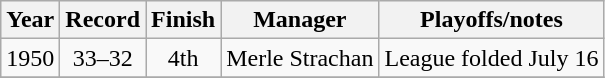<table class="wikitable">
<tr style="background: #F2F2F2;">
<th>Year</th>
<th>Record</th>
<th>Finish</th>
<th>Manager</th>
<th>Playoffs/notes</th>
</tr>
<tr align=center>
<td>1950</td>
<td>33–32</td>
<td>4th</td>
<td>Merle Strachan</td>
<td>League folded July 16</td>
</tr>
<tr align=center>
</tr>
</table>
